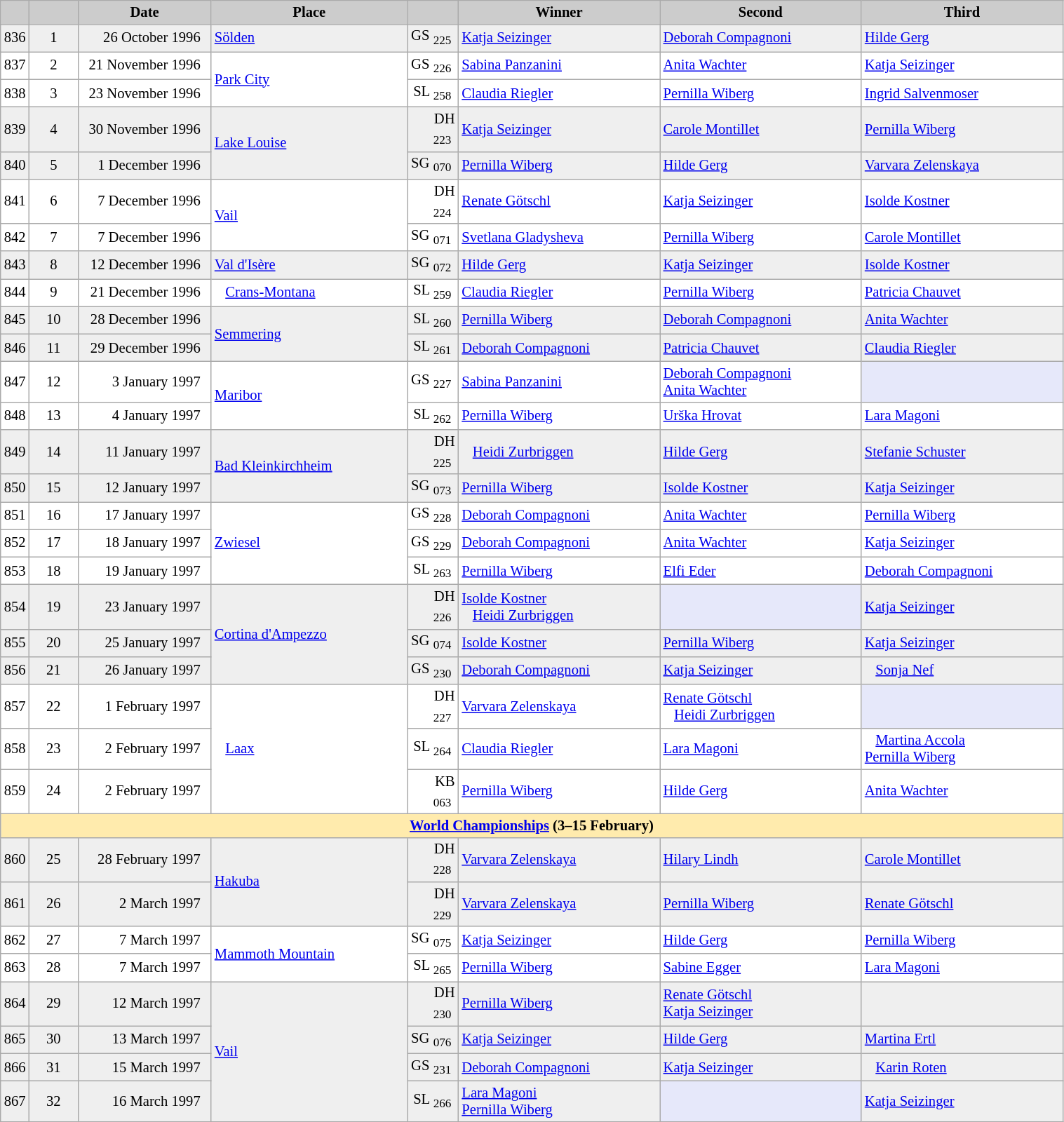<table class="wikitable plainrowheaders" style="background:#fff; font-size:86%; line-height:16px; border:grey solid 1px; border-collapse:collapse;">
<tr style="background:#ccc; text-align:center;">
<td align="center" width="13"></td>
<td align="center" width="40"></td>
<td align="center" width="120"><strong>Date</strong></td>
<td align="center" width="180"><strong>Place</strong></td>
<td align="center" width="42"></td>
<td align="center" width="185"><strong>Winner</strong></td>
<td align="center" width="185"><strong>Second</strong></td>
<td align="center" width="185"><strong>Third</strong></td>
</tr>
<tr bgcolor="#EFEFEF">
<td align=center>836</td>
<td align=center>1</td>
<td align=right>26 October 1996  </td>
<td> <a href='#'>Sölden</a></td>
<td align=right>GS <sub>225</sub> </td>
<td> <a href='#'>Katja Seizinger</a></td>
<td> <a href='#'>Deborah Compagnoni</a></td>
<td> <a href='#'>Hilde Gerg</a></td>
</tr>
<tr>
<td align=center>837</td>
<td align=center>2</td>
<td align=right>21 November 1996  </td>
<td rowspan=2> <a href='#'>Park City</a></td>
<td align=right>GS <sub>226</sub> </td>
<td> <a href='#'>Sabina Panzanini</a></td>
<td> <a href='#'>Anita Wachter</a></td>
<td> <a href='#'>Katja Seizinger</a></td>
</tr>
<tr>
<td align=center>838</td>
<td align=center>3</td>
<td align=right>23 November 1996  </td>
<td align=right>SL <sub>258</sub> </td>
<td> <a href='#'>Claudia Riegler</a></td>
<td> <a href='#'>Pernilla Wiberg</a></td>
<td> <a href='#'>Ingrid Salvenmoser</a></td>
</tr>
<tr bgcolor="#EFEFEF">
<td align=center>839</td>
<td align=center>4</td>
<td align=right>30 November 1996  </td>
<td rowspan=2> <a href='#'>Lake Louise</a></td>
<td align=right>DH <sub>223</sub> </td>
<td> <a href='#'>Katja Seizinger</a></td>
<td> <a href='#'>Carole Montillet</a></td>
<td> <a href='#'>Pernilla Wiberg</a></td>
</tr>
<tr bgcolor="#EFEFEF">
<td align=center>840</td>
<td align=center>5</td>
<td align=right>1 December 1996  </td>
<td align=right>SG <sub>070</sub> </td>
<td> <a href='#'>Pernilla Wiberg</a></td>
<td> <a href='#'>Hilde Gerg</a></td>
<td> <a href='#'>Varvara Zelenskaya</a></td>
</tr>
<tr>
<td align=center>841</td>
<td align=center>6</td>
<td align=right>7 December 1996  </td>
<td rowspan=2> <a href='#'>Vail</a></td>
<td align=right>DH <sub>224</sub> </td>
<td> <a href='#'>Renate Götschl</a></td>
<td> <a href='#'>Katja Seizinger</a></td>
<td> <a href='#'>Isolde Kostner</a></td>
</tr>
<tr>
<td align=center>842</td>
<td align=center>7</td>
<td align=right>7 December 1996  </td>
<td align=right>SG <sub>071</sub> </td>
<td> <a href='#'>Svetlana Gladysheva</a></td>
<td> <a href='#'>Pernilla Wiberg</a></td>
<td> <a href='#'>Carole Montillet</a></td>
</tr>
<tr bgcolor="#EFEFEF">
<td align=center>843</td>
<td align=center>8</td>
<td align=right>12 December 1996  </td>
<td> <a href='#'>Val d'Isère</a></td>
<td align=right>SG <sub>072</sub> </td>
<td> <a href='#'>Hilde Gerg</a></td>
<td> <a href='#'>Katja Seizinger</a></td>
<td> <a href='#'>Isolde Kostner</a></td>
</tr>
<tr>
<td align=center>844</td>
<td align=center>9</td>
<td align=right>21 December 1996  </td>
<td>   <a href='#'>Crans-Montana</a></td>
<td align=right>SL <sub>259</sub> </td>
<td> <a href='#'>Claudia Riegler</a></td>
<td> <a href='#'>Pernilla Wiberg</a></td>
<td> <a href='#'>Patricia Chauvet</a></td>
</tr>
<tr bgcolor="#EFEFEF">
<td align=center>845</td>
<td align=center>10</td>
<td align=right>28 December 1996  </td>
<td rowspan=2> <a href='#'>Semmering</a></td>
<td align=right>SL <sub>260</sub> </td>
<td> <a href='#'>Pernilla Wiberg</a></td>
<td> <a href='#'>Deborah Compagnoni</a></td>
<td> <a href='#'>Anita Wachter</a></td>
</tr>
<tr bgcolor="#EFEFEF">
<td align=center>846</td>
<td align=center>11</td>
<td align=right>29 December 1996  </td>
<td align=right>SL <sub>261</sub> </td>
<td> <a href='#'>Deborah Compagnoni</a></td>
<td> <a href='#'>Patricia Chauvet</a></td>
<td> <a href='#'>Claudia Riegler</a></td>
</tr>
<tr>
<td align=center>847</td>
<td align=center>12</td>
<td align=right>3 January 1997  </td>
<td rowspan=2> <a href='#'>Maribor</a></td>
<td align=right>GS <sub>227</sub> </td>
<td> <a href='#'>Sabina Panzanini</a></td>
<td> <a href='#'>Deborah Compagnoni</a><br> <a href='#'>Anita Wachter</a></td>
<td bgcolor="E6E8FA"></td>
</tr>
<tr>
<td align=center>848</td>
<td align=center>13</td>
<td align=right>4 January 1997  </td>
<td align=right>SL <sub>262</sub> </td>
<td> <a href='#'>Pernilla Wiberg</a></td>
<td> <a href='#'>Urška Hrovat</a></td>
<td> <a href='#'>Lara Magoni</a></td>
</tr>
<tr bgcolor="#EFEFEF">
<td align=center>849</td>
<td align=center>14</td>
<td align=right>11 January 1997  </td>
<td rowspan=2> <a href='#'>Bad Kleinkirchheim</a></td>
<td align=right>DH <sub>225</sub> </td>
<td>   <a href='#'>Heidi Zurbriggen</a></td>
<td> <a href='#'>Hilde Gerg</a></td>
<td> <a href='#'>Stefanie Schuster</a></td>
</tr>
<tr bgcolor="#EFEFEF">
<td align=center>850</td>
<td align=center>15</td>
<td align=right>12 January 1997  </td>
<td align=right>SG <sub>073</sub> </td>
<td> <a href='#'>Pernilla Wiberg</a></td>
<td> <a href='#'>Isolde Kostner</a></td>
<td> <a href='#'>Katja Seizinger</a></td>
</tr>
<tr>
<td align=center>851</td>
<td align=center>16</td>
<td align=right>17 January 1997  </td>
<td rowspan=3> <a href='#'>Zwiesel</a></td>
<td align=right>GS <sub>228</sub> </td>
<td> <a href='#'>Deborah Compagnoni</a></td>
<td> <a href='#'>Anita Wachter</a></td>
<td> <a href='#'>Pernilla Wiberg</a></td>
</tr>
<tr>
<td align=center>852</td>
<td align=center>17</td>
<td align=right>18 January 1997  </td>
<td align=right>GS <sub>229</sub> </td>
<td> <a href='#'>Deborah Compagnoni</a></td>
<td> <a href='#'>Anita Wachter</a></td>
<td> <a href='#'>Katja Seizinger</a></td>
</tr>
<tr>
<td align=center>853</td>
<td align=center>18</td>
<td align=right>19 January 1997  </td>
<td align=right>SL <sub>263</sub> </td>
<td> <a href='#'>Pernilla Wiberg</a></td>
<td> <a href='#'>Elfi Eder</a></td>
<td> <a href='#'>Deborah Compagnoni</a></td>
</tr>
<tr bgcolor="#EFEFEF">
<td align=center>854</td>
<td align=center>19</td>
<td align=right>23 January 1997  </td>
<td rowspan=3> <a href='#'>Cortina d'Ampezzo</a></td>
<td align=right>DH <sub>226</sub> </td>
<td> <a href='#'>Isolde Kostner</a><br>   <a href='#'>Heidi Zurbriggen</a></td>
<td bgcolor="E6E8FA"></td>
<td> <a href='#'>Katja Seizinger</a></td>
</tr>
<tr bgcolor="#EFEFEF">
<td align=center>855</td>
<td align=center>20</td>
<td align=right>25 January 1997  </td>
<td align=right>SG <sub>074</sub> </td>
<td> <a href='#'>Isolde Kostner</a></td>
<td> <a href='#'>Pernilla Wiberg</a></td>
<td> <a href='#'>Katja Seizinger</a></td>
</tr>
<tr bgcolor="#EFEFEF">
<td align=center>856</td>
<td align=center>21</td>
<td align=right>26 January 1997  </td>
<td align=right>GS <sub>230</sub> </td>
<td> <a href='#'>Deborah Compagnoni</a></td>
<td> <a href='#'>Katja Seizinger</a></td>
<td>   <a href='#'>Sonja Nef</a></td>
</tr>
<tr>
<td align=center>857</td>
<td align=center>22</td>
<td align=right>1 February 1997  </td>
<td rowspan=3>   <a href='#'>Laax</a></td>
<td align=right>DH <sub>227</sub> </td>
<td> <a href='#'>Varvara Zelenskaya</a></td>
<td> <a href='#'>Renate Götschl</a><br>   <a href='#'>Heidi Zurbriggen</a></td>
<td bgcolor="E6E8FA"></td>
</tr>
<tr>
<td align=center>858</td>
<td align=center>23</td>
<td align=right>2 February 1997  </td>
<td align=right>SL <sub>264</sub> </td>
<td> <a href='#'>Claudia Riegler</a></td>
<td> <a href='#'>Lara Magoni</a></td>
<td>   <a href='#'>Martina Accola</a><br> <a href='#'>Pernilla Wiberg</a></td>
</tr>
<tr>
<td align=center>859</td>
<td align=center>24</td>
<td align=right>2 February 1997  </td>
<td align=right>KB <sub>063</sub> </td>
<td> <a href='#'>Pernilla Wiberg</a></td>
<td> <a href='#'>Hilde Gerg</a></td>
<td> <a href='#'>Anita Wachter</a></td>
</tr>
<tr style="background:#FFEBAD">
<td colspan="8" style="text-align:center;"><strong><a href='#'>World Championships</a> (3–15 February)</strong></td>
</tr>
<tr bgcolor="#EFEFEF">
<td align=center>860</td>
<td align=center>25</td>
<td align=right>28 February 1997  </td>
<td rowspan=2> <a href='#'>Hakuba</a></td>
<td align=right>DH <sub>228</sub> </td>
<td> <a href='#'>Varvara Zelenskaya</a></td>
<td> <a href='#'>Hilary Lindh</a></td>
<td> <a href='#'>Carole Montillet</a></td>
</tr>
<tr bgcolor="#EFEFEF">
<td align=center>861</td>
<td align=center>26</td>
<td align=right>2 March 1997  </td>
<td align=right>DH <sub>229</sub> </td>
<td> <a href='#'>Varvara Zelenskaya</a></td>
<td> <a href='#'>Pernilla Wiberg</a></td>
<td> <a href='#'>Renate Götschl</a></td>
</tr>
<tr>
<td align=center>862</td>
<td align=center>27</td>
<td align=right>7 March 1997  </td>
<td rowspan=2> <a href='#'>Mammoth Mountain</a></td>
<td align=right>SG <sub>075</sub> </td>
<td> <a href='#'>Katja Seizinger</a></td>
<td> <a href='#'>Hilde Gerg</a></td>
<td> <a href='#'>Pernilla Wiberg</a></td>
</tr>
<tr>
<td align=center>863</td>
<td align=center>28</td>
<td align=right>7 March 1997  </td>
<td align=right>SL <sub>265</sub> </td>
<td> <a href='#'>Pernilla Wiberg</a></td>
<td> <a href='#'>Sabine Egger</a></td>
<td> <a href='#'>Lara Magoni</a></td>
</tr>
<tr bgcolor="#EFEFEF">
<td align=center>864</td>
<td align=center>29</td>
<td align=right>12 March 1997  </td>
<td rowspan=4> <a href='#'>Vail</a></td>
<td align=right>DH <sub>230</sub> </td>
<td> <a href='#'>Pernilla Wiberg</a></td>
<td> <a href='#'>Renate Götschl</a><br> <a href='#'>Katja Seizinger</a></td>
<td></td>
</tr>
<tr bgcolor="#EFEFEF">
<td align=center>865</td>
<td align=center>30</td>
<td align=right>13 March 1997  </td>
<td align=right>SG <sub>076</sub> </td>
<td> <a href='#'>Katja Seizinger</a></td>
<td> <a href='#'>Hilde Gerg</a></td>
<td> <a href='#'>Martina Ertl</a></td>
</tr>
<tr bgcolor="#EFEFEF">
<td align=center>866</td>
<td align=center>31</td>
<td align=right>15 March 1997  </td>
<td align=right>GS <sub>231</sub> </td>
<td> <a href='#'>Deborah Compagnoni</a></td>
<td> <a href='#'>Katja Seizinger</a></td>
<td>   <a href='#'>Karin Roten</a></td>
</tr>
<tr bgcolor="#EFEFEF">
<td align=center>867</td>
<td align=center>32</td>
<td align=right>16 March 1997  </td>
<td align=right>SL <sub>266</sub> </td>
<td> <a href='#'>Lara Magoni</a><br> <a href='#'>Pernilla Wiberg</a></td>
<td bgcolor="E6E8FA"></td>
<td> <a href='#'>Katja Seizinger</a></td>
</tr>
</table>
